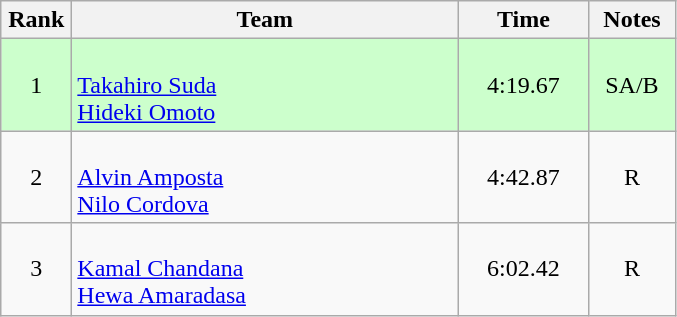<table class=wikitable style="text-align:center">
<tr>
<th width=40>Rank</th>
<th width=250>Team</th>
<th width=80>Time</th>
<th width=50>Notes</th>
</tr>
<tr bgcolor="ccffcc">
<td>1</td>
<td align=left><br><a href='#'>Takahiro Suda</a><br><a href='#'>Hideki Omoto</a></td>
<td>4:19.67</td>
<td>SA/B</td>
</tr>
<tr>
<td>2</td>
<td align=left><br><a href='#'>Alvin Amposta</a><br><a href='#'>Nilo Cordova</a></td>
<td>4:42.87</td>
<td>R</td>
</tr>
<tr>
<td>3</td>
<td align=left><br><a href='#'>Kamal Chandana</a><br><a href='#'>Hewa Amaradasa</a></td>
<td>6:02.42</td>
<td>R</td>
</tr>
</table>
